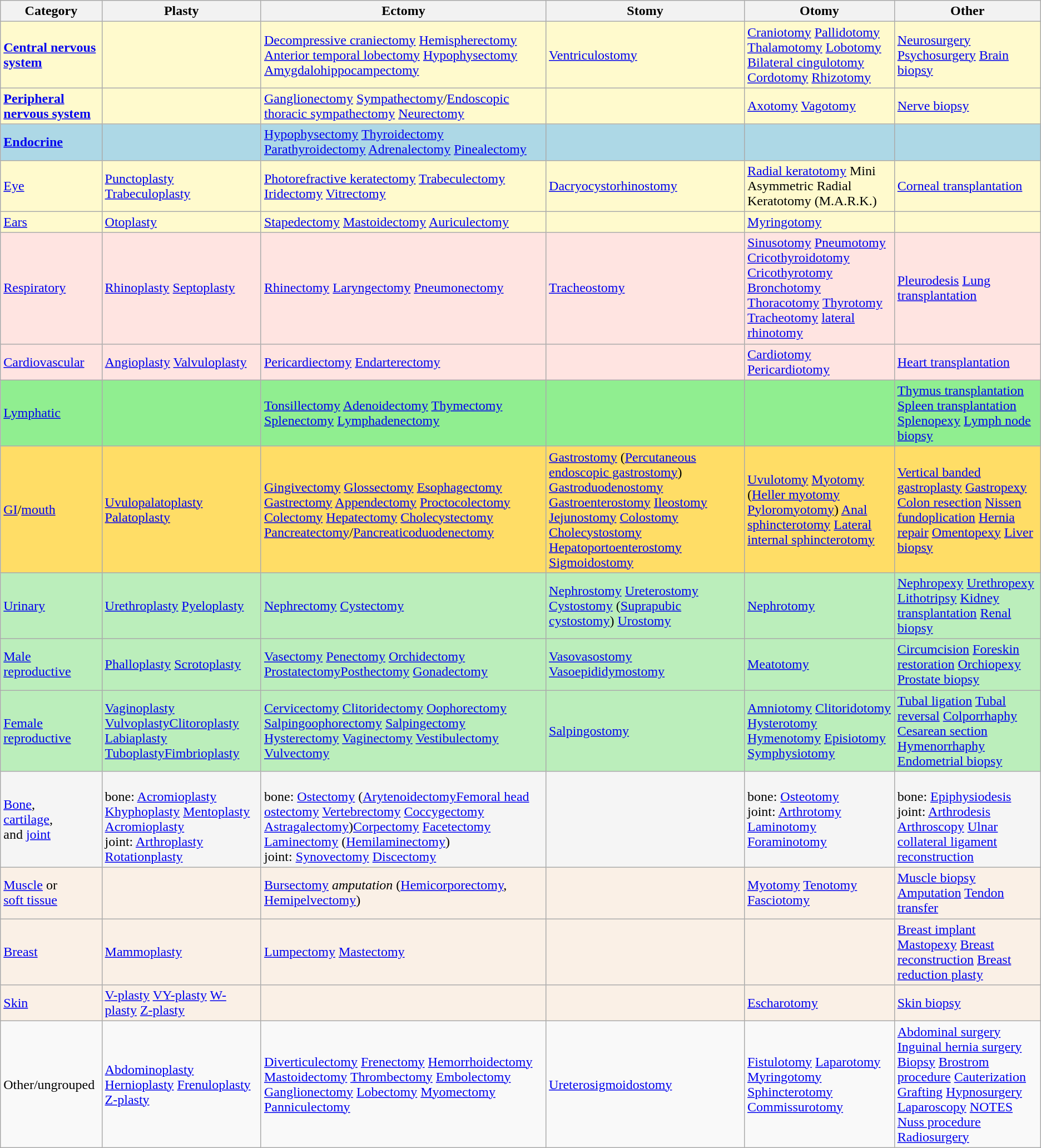<table class="wikitable">
<tr>
<th>Category</th>
<th>Plasty</th>
<th>Ectomy</th>
<th>Stomy</th>
<th>Otomy</th>
<th>Other</th>
</tr>
<tr style="background:LemonChiffon;">
<td><strong><a href='#'>Central nervous system</a></strong></td>
<td></td>
<td><a href='#'>Decompressive craniectomy</a> <a href='#'>Hemispherectomy</a> <a href='#'>Anterior temporal lobectomy</a> <a href='#'>Hypophysectomy</a> <a href='#'>Amygdalohippocampectomy</a></td>
<td><a href='#'>Ventriculostomy</a></td>
<td><a href='#'>Craniotomy</a> <a href='#'>Pallidotomy</a> <a href='#'>Thalamotomy</a> <a href='#'>Lobotomy</a> <a href='#'>Bilateral cingulotomy</a> <a href='#'>Cordotomy</a> <a href='#'>Rhizotomy</a></td>
<td><a href='#'>Neurosurgery</a> <a href='#'>Psychosurgery</a> <a href='#'>Brain biopsy</a></td>
</tr>
<tr style="background:LemonChiffon;">
<td><strong><a href='#'>Peripheral nervous system</a></strong></td>
<td></td>
<td><a href='#'>Ganglionectomy</a> <a href='#'>Sympathectomy</a>/<a href='#'>Endoscopic thoracic sympathectomy</a> <a href='#'>Neurectomy</a></td>
<td></td>
<td><a href='#'>Axotomy</a> <a href='#'>Vagotomy</a></td>
<td><a href='#'>Nerve biopsy</a></td>
</tr>
<tr style="background:lightblue;">
<td><a href='#'><strong>Endocrine</strong></a></td>
<td></td>
<td><a href='#'>Hypophysectomy</a> <a href='#'>Thyroidectomy</a> <a href='#'>Parathyroidectomy</a> <a href='#'>Adrenalectomy</a> <a href='#'>Pinealectomy</a></td>
<td></td>
<td></td>
<td></td>
</tr>
<tr style="background:LemonChiffon;">
<td><a href='#'>Eye</a></td>
<td><a href='#'>Punctoplasty</a> <a href='#'>Trabeculoplasty</a></td>
<td><a href='#'>Photorefractive keratectomy</a> <a href='#'>Trabeculectomy</a> <a href='#'>Iridectomy</a> <a href='#'>Vitrectomy</a></td>
<td><a href='#'>Dacryocystorhinostomy</a></td>
<td><a href='#'>Radial keratotomy</a>  Mini Asymmetric Radial Keratotomy (M.A.R.K.)</td>
<td><a href='#'>Corneal transplantation</a></td>
</tr>
<tr style="background:LemonChiffon;">
<td><a href='#'>Ears</a></td>
<td><a href='#'>Otoplasty</a></td>
<td><a href='#'>Stapedectomy</a> <a href='#'>Mastoidectomy</a> <a href='#'>Auriculectomy</a></td>
<td></td>
<td><a href='#'>Myringotomy</a></td>
<td></td>
</tr>
<tr style="background:MistyRose;">
<td><a href='#'>Respiratory</a></td>
<td><a href='#'>Rhinoplasty</a> <a href='#'>Septoplasty</a></td>
<td><a href='#'>Rhinectomy</a> <a href='#'>Laryngectomy</a> <a href='#'>Pneumonectomy</a></td>
<td><a href='#'>Tracheostomy</a></td>
<td><a href='#'>Sinusotomy</a> <a href='#'>Pneumotomy</a> <a href='#'>Cricothyroidotomy</a> <a href='#'>Cricothyrotomy</a> <a href='#'>Bronchotomy</a> <a href='#'>Thoracotomy</a> <a href='#'>Thyrotomy</a> <a href='#'>Tracheotomy</a> <a href='#'>lateral rhinotomy</a></td>
<td><a href='#'>Pleurodesis</a> <a href='#'>Lung transplantation</a></td>
</tr>
<tr style="background:MistyRose;">
<td><a href='#'>Cardiovascular</a></td>
<td><a href='#'>Angioplasty</a> <a href='#'>Valvuloplasty</a></td>
<td><a href='#'>Pericardiectomy</a> <a href='#'>Endarterectomy</a></td>
<td></td>
<td><a href='#'>Cardiotomy</a> <a href='#'>Pericardiotomy</a></td>
<td><a href='#'>Heart transplantation</a></td>
</tr>
<tr style="background:LightGreen;">
<td><a href='#'>Lymphatic</a></td>
<td></td>
<td><a href='#'>Tonsillectomy</a> <a href='#'>Adenoidectomy</a> <a href='#'>Thymectomy</a> <a href='#'>Splenectomy</a> <a href='#'>Lymphadenectomy</a></td>
<td></td>
<td></td>
<td><a href='#'>Thymus transplantation</a> <a href='#'>Spleen transplantation</a> <a href='#'>Splenopexy</a> <a href='#'>Lymph node biopsy</a></td>
</tr>
<tr style="background:#fd6;">
<td><a href='#'>GI</a>/<a href='#'>mouth</a></td>
<td><a href='#'>Uvulopalatoplasty</a> <a href='#'>Palatoplasty</a></td>
<td><a href='#'>Gingivectomy</a> <a href='#'>Glossectomy</a> <a href='#'>Esophagectomy</a> <a href='#'>Gastrectomy</a> <a href='#'>Appendectomy</a>  <a href='#'>Proctocolectomy</a> <a href='#'>Colectomy</a> <a href='#'>Hepatectomy</a> <a href='#'>Cholecystectomy</a> <a href='#'>Pancreatectomy</a>/<a href='#'>Pancreaticoduodenectomy</a></td>
<td><a href='#'>Gastrostomy</a> (<a href='#'>Percutaneous endoscopic gastrostomy</a>) <a href='#'>Gastroduodenostomy</a> <a href='#'>Gastroenterostomy</a> <a href='#'>Ileostomy</a> <a href='#'>Jejunostomy</a> <a href='#'>Colostomy</a> <a href='#'>Cholecystostomy</a> <a href='#'>Hepatoportoenterostomy</a> <a href='#'>Sigmoidostomy</a></td>
<td><a href='#'>Uvulotomy</a> <a href='#'>Myotomy</a> (<a href='#'>Heller myotomy</a> <a href='#'>Pyloromyotomy</a>) <a href='#'>Anal sphincterotomy</a> <a href='#'>Lateral internal sphincterotomy</a></td>
<td><a href='#'>Vertical banded gastroplasty</a> <a href='#'>Gastropexy</a> <a href='#'>Colon resection</a> <a href='#'>Nissen fundoplication</a> <a href='#'>Hernia repair</a> <a href='#'>Omentopexy</a> <a href='#'>Liver biopsy</a></td>
</tr>
<tr style="background:#BBEEBB;">
<td><a href='#'>Urinary</a></td>
<td><a href='#'>Urethroplasty</a> <a href='#'>Pyeloplasty</a></td>
<td><a href='#'>Nephrectomy</a> <a href='#'>Cystectomy</a></td>
<td><a href='#'>Nephrostomy</a> <a href='#'>Ureterostomy</a> <a href='#'>Cystostomy</a> (<a href='#'>Suprapubic cystostomy</a>) <a href='#'>Urostomy</a></td>
<td><a href='#'>Nephrotomy</a></td>
<td><a href='#'>Nephropexy</a> <a href='#'>Urethropexy</a> <a href='#'>Lithotripsy</a> <a href='#'>Kidney transplantation</a> <a href='#'>Renal biopsy</a></td>
</tr>
<tr style="background:#BBEEBB;">
<td><a href='#'>Male reproductive</a></td>
<td><a href='#'>Phalloplasty</a> <a href='#'>Scrotoplasty</a></td>
<td><a href='#'>Vasectomy</a> <a href='#'>Penectomy</a> <a href='#'>Orchidectomy</a> <a href='#'>Prostatectomy</a><a href='#'>Posthectomy</a> <a href='#'>Gonadectomy</a></td>
<td><a href='#'>Vasovasostomy</a>  <a href='#'>Vasoepididymostomy</a></td>
<td><a href='#'>Meatotomy</a></td>
<td><a href='#'>Circumcision</a> <a href='#'>Foreskin restoration</a> <a href='#'>Orchiopexy</a> <a href='#'>Prostate biopsy</a></td>
</tr>
<tr style="background:#BBEEBB;">
<td><a href='#'>Female reproductive</a></td>
<td><a href='#'>Vaginoplasty</a> <a href='#'>Vulvoplasty</a><a href='#'>Clitoroplasty</a> <a href='#'>Labiaplasty</a> <a href='#'>Tuboplasty</a><a href='#'>Fimbrioplasty</a></td>
<td><a href='#'>Cervicectomy</a> <a href='#'>Clitoridectomy</a> <a href='#'>Oophorectomy</a> <a href='#'>Salpingoophorectomy</a> <a href='#'>Salpingectomy</a> <a href='#'>Hysterectomy</a>   <a href='#'>Vaginectomy</a> <a href='#'>Vestibulectomy</a> <a href='#'>Vulvectomy</a></td>
<td><a href='#'>Salpingostomy</a></td>
<td><a href='#'>Amniotomy</a> <a href='#'>Clitoridotomy</a> <a href='#'>Hysterotomy</a> <a href='#'>Hymenotomy</a> <a href='#'>Episiotomy</a> <a href='#'>Symphysiotomy</a></td>
<td><a href='#'>Tubal ligation</a> <a href='#'>Tubal reversal</a> <a href='#'>Colporrhaphy</a> <a href='#'>Cesarean section</a> <a href='#'>Hymenorrhaphy</a> <a href='#'>Endometrial biopsy</a></td>
</tr>
<tr style="background:WhiteSmoke;">
<td><a href='#'>Bone</a>,<br><a href='#'>cartilage</a>,<br>and <a href='#'>joint</a></td>
<td><br>bone: <a href='#'>Acromioplasty</a> <a href='#'>Khyphoplasty</a> <a href='#'>Mentoplasty</a> <a href='#'>Acromioplasty</a><br>joint: <a href='#'>Arthroplasty</a> <a href='#'>Rotationplasty</a></td>
<td><br>bone: <a href='#'>Ostectomy</a> (<a href='#'>Arytenoidectomy</a><a href='#'>Femoral head ostectomy</a> <a href='#'>Vertebrectomy</a> <a href='#'>Coccygectomy</a> <a href='#'>Astragalectomy</a>)<a href='#'>Corpectomy</a> <a href='#'>Facetectomy</a> <a href='#'>Laminectomy</a> (<a href='#'>Hemilaminectomy</a>)<br>joint: <a href='#'>Synovectomy</a> <a href='#'>Discectomy</a></td>
<td></td>
<td>bone: <a href='#'>Osteotomy</a><br>joint: <a href='#'>Arthrotomy</a> <a href='#'>Laminotomy</a> <a href='#'>Foraminotomy</a></td>
<td><br>bone: <a href='#'>Epiphysiodesis</a><br>joint: <a href='#'>Arthrodesis</a> <a href='#'>Arthroscopy</a> <a href='#'>Ulnar collateral ligament reconstruction</a></td>
</tr>
<tr style="background:Linen;">
<td><a href='#'>Muscle</a> or<br><a href='#'>soft tissue</a></td>
<td></td>
<td><a href='#'>Bursectomy</a> <em>amputation</em> (<a href='#'>Hemicorporectomy</a>, <a href='#'>Hemipelvectomy</a>)</td>
<td></td>
<td><a href='#'>Myotomy</a> <a href='#'>Tenotomy</a> <a href='#'>Fasciotomy</a></td>
<td><a href='#'>Muscle biopsy</a> <a href='#'>Amputation</a> <a href='#'>Tendon transfer</a></td>
</tr>
<tr style="background:Linen;">
<td><a href='#'>Breast</a></td>
<td><a href='#'>Mammoplasty</a></td>
<td><a href='#'>Lumpectomy</a> <a href='#'>Mastectomy</a></td>
<td></td>
<td></td>
<td><a href='#'>Breast implant</a> <a href='#'>Mastopexy</a> <a href='#'>Breast reconstruction</a> <a href='#'>Breast reduction plasty</a></td>
</tr>
<tr style="background:Linen;">
<td><a href='#'>Skin</a></td>
<td><a href='#'>V-plasty</a> <a href='#'>VY-plasty</a> <a href='#'>W-plasty</a> <a href='#'>Z-plasty</a></td>
<td></td>
<td></td>
<td><a href='#'>Escharotomy</a></td>
<td><a href='#'>Skin biopsy</a></td>
</tr>
<tr>
<td>Other/ungrouped</td>
<td><a href='#'>Abdominoplasty</a> <a href='#'>Hernioplasty</a> <a href='#'>Frenuloplasty</a> <a href='#'>Z-plasty</a></td>
<td><a href='#'>Diverticulectomy</a> <a href='#'>Frenectomy</a> <a href='#'>Hemorrhoidectomy</a> <a href='#'>Mastoidectomy</a> <a href='#'>Thrombectomy</a> <a href='#'>Embolectomy</a> <a href='#'>Ganglionectomy</a> <a href='#'>Lobectomy</a> <a href='#'>Myomectomy</a> <a href='#'>Panniculectomy</a></td>
<td><a href='#'>Ureterosigmoidostomy</a></td>
<td><a href='#'>Fistulotomy</a> <a href='#'>Laparotomy</a> <a href='#'>Myringotomy</a> <a href='#'>Sphincterotomy</a> <a href='#'>Commissurotomy</a></td>
<td><a href='#'>Abdominal surgery</a> <a href='#'>Inguinal hernia surgery</a> <a href='#'>Biopsy</a> <a href='#'>Brostrom procedure</a> <a href='#'>Cauterization</a> <a href='#'>Grafting</a> <a href='#'>Hypnosurgery</a> <a href='#'>Laparoscopy</a> <a href='#'>NOTES</a> <a href='#'>Nuss procedure</a> <a href='#'>Radiosurgery</a></td>
</tr>
</table>
